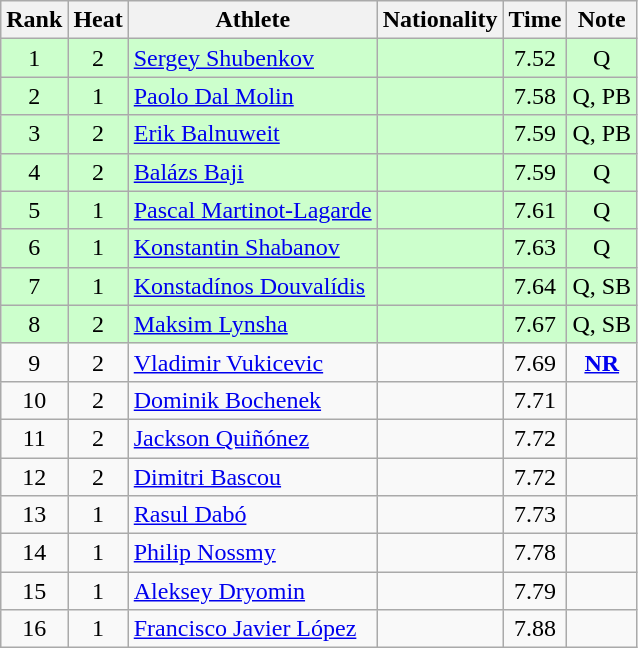<table class="wikitable sortable" style="text-align:center">
<tr>
<th>Rank</th>
<th>Heat</th>
<th>Athlete</th>
<th>Nationality</th>
<th>Time</th>
<th>Note</th>
</tr>
<tr bgcolor=ccffcc>
<td>1</td>
<td>2</td>
<td align=left><a href='#'>Sergey Shubenkov</a></td>
<td align=left></td>
<td>7.52</td>
<td>Q</td>
</tr>
<tr bgcolor=ccffcc>
<td>2</td>
<td>1</td>
<td align=left><a href='#'>Paolo Dal Molin</a></td>
<td align=left></td>
<td>7.58</td>
<td>Q, PB</td>
</tr>
<tr bgcolor=ccffcc>
<td>3</td>
<td>2</td>
<td align=left><a href='#'>Erik Balnuweit</a></td>
<td align=left></td>
<td>7.59</td>
<td>Q, PB</td>
</tr>
<tr bgcolor=ccffcc>
<td>4</td>
<td>2</td>
<td align=left><a href='#'>Balázs Baji</a></td>
<td align=left></td>
<td>7.59</td>
<td>Q</td>
</tr>
<tr bgcolor=ccffcc>
<td>5</td>
<td>1</td>
<td align=left><a href='#'>Pascal Martinot-Lagarde</a></td>
<td align=left></td>
<td>7.61</td>
<td>Q</td>
</tr>
<tr bgcolor=ccffcc>
<td>6</td>
<td>1</td>
<td align=left><a href='#'>Konstantin Shabanov</a></td>
<td align=left></td>
<td>7.63</td>
<td>Q</td>
</tr>
<tr bgcolor=ccffcc>
<td>7</td>
<td>1</td>
<td align=left><a href='#'>Konstadínos Douvalídis</a></td>
<td align=left></td>
<td>7.64</td>
<td>Q, SB</td>
</tr>
<tr bgcolor=ccffcc>
<td>8</td>
<td>2</td>
<td align=left><a href='#'>Maksim Lynsha</a></td>
<td align=left></td>
<td>7.67</td>
<td>Q, SB</td>
</tr>
<tr>
<td>9</td>
<td>2</td>
<td align=left><a href='#'>Vladimir Vukicevic</a></td>
<td align=left></td>
<td>7.69</td>
<td><strong><a href='#'>NR</a></strong></td>
</tr>
<tr>
<td>10</td>
<td>2</td>
<td align=left><a href='#'>Dominik Bochenek</a></td>
<td align=left></td>
<td>7.71</td>
<td></td>
</tr>
<tr>
<td>11</td>
<td>2</td>
<td align=left><a href='#'>Jackson Quiñónez</a></td>
<td align=left></td>
<td>7.72</td>
<td></td>
</tr>
<tr>
<td>12</td>
<td>2</td>
<td align=left><a href='#'>Dimitri Bascou</a></td>
<td align=left></td>
<td>7.72</td>
<td></td>
</tr>
<tr>
<td>13</td>
<td>1</td>
<td align=left><a href='#'>Rasul Dabó</a></td>
<td align=left></td>
<td>7.73</td>
<td></td>
</tr>
<tr>
<td>14</td>
<td>1</td>
<td align=left><a href='#'>Philip Nossmy</a></td>
<td align=left></td>
<td>7.78</td>
<td></td>
</tr>
<tr>
<td>15</td>
<td>1</td>
<td align=left><a href='#'>Aleksey Dryomin</a></td>
<td align=left></td>
<td>7.79</td>
<td></td>
</tr>
<tr>
<td>16</td>
<td>1</td>
<td align=left><a href='#'>Francisco Javier López</a></td>
<td align=left></td>
<td>7.88</td>
<td></td>
</tr>
</table>
